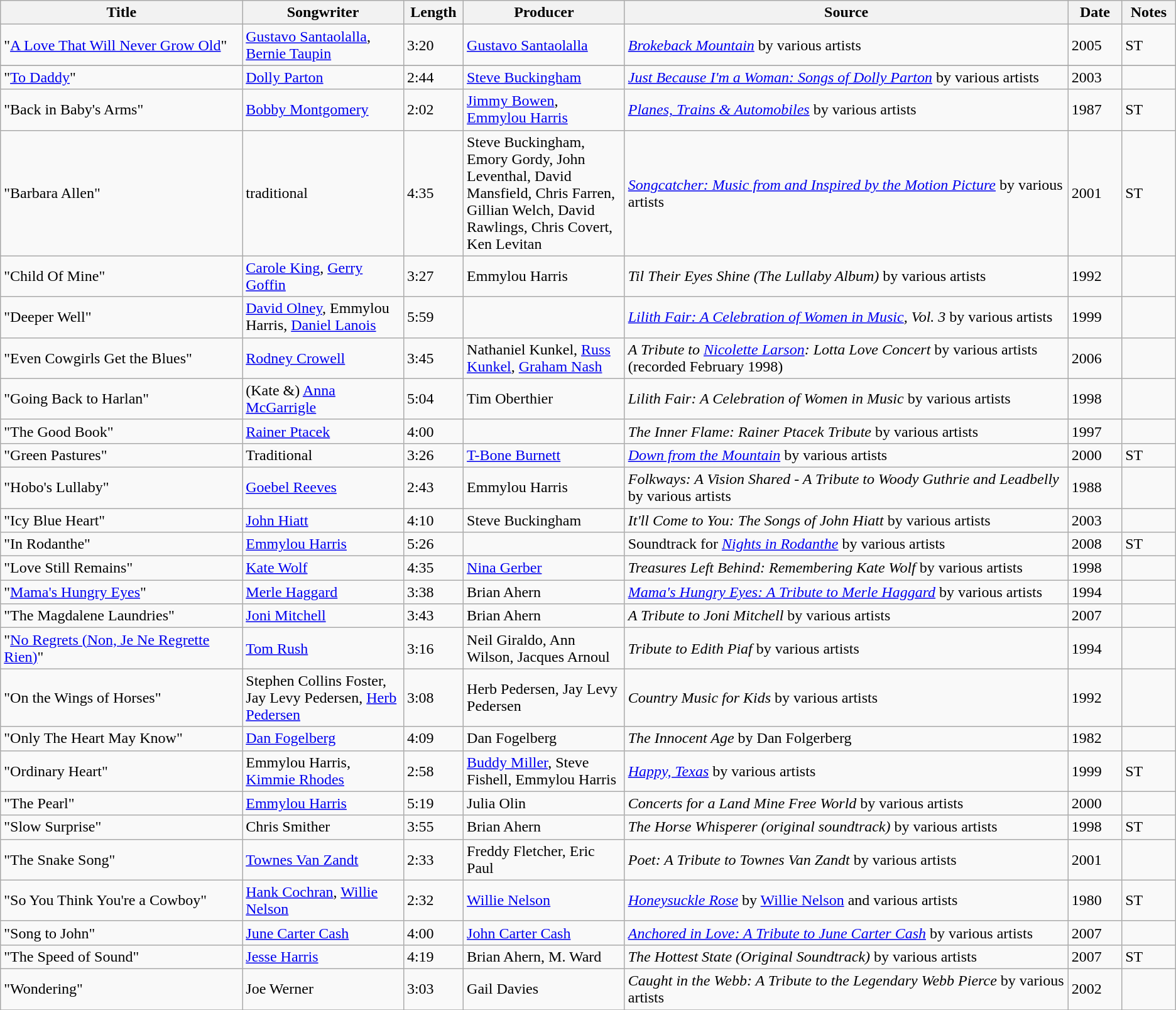<table class="wikitable sortable">
<tr>
<th width="18%">Title</th>
<th width="12%">Songwriter</th>
<th width="4%">Length</th>
<th width="12%">Producer</th>
<th width="33%">Source</th>
<th width="4%">Date</th>
<th width="4%">Notes</th>
</tr>
<tr>
<td>"<a href='#'>A Love That Will Never Grow Old</a>"</td>
<td><a href='#'>Gustavo Santaolalla</a>, <a href='#'>Bernie Taupin</a></td>
<td>3:20</td>
<td><a href='#'>Gustavo Santaolalla</a></td>
<td><em><a href='#'>Brokeback Mountain</a></em> by various artists</td>
<td>2005</td>
<td>  ST</td>
</tr>
<tr>
</tr>
<tr>
<td>"<a href='#'>To Daddy</a>"</td>
<td><a href='#'>Dolly Parton</a></td>
<td>2:44</td>
<td><a href='#'>Steve Buckingham</a></td>
<td><em><a href='#'>Just Because I'm a Woman: Songs of Dolly Parton</a></em> by various artists</td>
<td>2003</td>
<td></td>
</tr>
<tr>
<td>"Back in Baby's Arms"</td>
<td><a href='#'>Bobby Montgomery</a></td>
<td>2:02</td>
<td><a href='#'>Jimmy Bowen</a>, <a href='#'>Emmylou Harris</a></td>
<td><em><a href='#'>Planes, Trains & Automobiles</a></em> by various artists</td>
<td>1987</td>
<td> ST</td>
</tr>
<tr>
<td>"Barbara Allen"</td>
<td>traditional</td>
<td>4:35</td>
<td>Steve Buckingham, Emory Gordy, John Leventhal, David Mansfield, Chris Farren, Gillian Welch, David Rawlings, Chris Covert, Ken Levitan</td>
<td><em><a href='#'>Songcatcher: Music from and Inspired by the Motion Picture</a></em> by various artists</td>
<td>2001</td>
<td> ST</td>
</tr>
<tr>
<td>"Child Of Mine"</td>
<td><a href='#'>Carole King</a>, <a href='#'>Gerry Goffin</a></td>
<td>3:27</td>
<td>Emmylou Harris</td>
<td><em>Til Their Eyes Shine (The Lullaby Album)</em> by various artists</td>
<td>1992</td>
<td></td>
</tr>
<tr>
<td>"Deeper Well"</td>
<td><a href='#'>David Olney</a>, Emmylou Harris, <a href='#'>Daniel Lanois</a></td>
<td>5:59</td>
<td></td>
<td><em><a href='#'>Lilith Fair: A Celebration of Women in Music</a>, Vol. 3</em> by various artists</td>
<td>1999</td>
<td></td>
</tr>
<tr>
<td>"Even Cowgirls Get the Blues"</td>
<td><a href='#'>Rodney Crowell</a></td>
<td>3:45</td>
<td>Nathaniel Kunkel, <a href='#'>Russ Kunkel</a>, <a href='#'>Graham Nash</a></td>
<td><em>A Tribute to <a href='#'>Nicolette Larson</a>: Lotta Love Concert</em> by various artists (recorded February 1998)</td>
<td>2006</td>
<td></td>
</tr>
<tr>
<td>"Going Back to Harlan"</td>
<td>(Kate &) <a href='#'>Anna McGarrigle</a></td>
<td>5:04</td>
<td>Tim Oberthier</td>
<td><em>Lilith Fair: A Celebration of Women in Music</em> by various artists</td>
<td>1998</td>
<td></td>
</tr>
<tr>
<td>"The Good Book"</td>
<td><a href='#'>Rainer Ptacek</a></td>
<td>4:00</td>
<td></td>
<td><em>The Inner Flame: Rainer Ptacek Tribute</em> by various artists</td>
<td>1997</td>
<td></td>
</tr>
<tr>
<td>"Green Pastures"</td>
<td>Traditional</td>
<td>3:26</td>
<td><a href='#'>T-Bone Burnett</a></td>
<td><em><a href='#'>Down from the Mountain</a></em> by various artists</td>
<td>2000</td>
<td> ST</td>
</tr>
<tr>
<td>"Hobo's Lullaby"</td>
<td><a href='#'>Goebel Reeves</a></td>
<td>2:43</td>
<td>Emmylou Harris</td>
<td><em>Folkways: A Vision Shared - A Tribute to Woody Guthrie and Leadbelly</em> by various artists</td>
<td>1988</td>
<td></td>
</tr>
<tr>
<td>"Icy Blue Heart"</td>
<td><a href='#'>John Hiatt</a></td>
<td>4:10</td>
<td>Steve Buckingham</td>
<td><em>It'll Come to You: The Songs of John Hiatt</em> by various artists</td>
<td>2003</td>
<td></td>
</tr>
<tr>
<td>"In Rodanthe"</td>
<td><a href='#'>Emmylou Harris</a></td>
<td>5:26</td>
<td></td>
<td>Soundtrack for <em><a href='#'>Nights in Rodanthe</a></em> by various artists</td>
<td>2008</td>
<td> ST</td>
</tr>
<tr>
<td>"Love Still Remains"</td>
<td><a href='#'>Kate Wolf</a></td>
<td>4:35</td>
<td><a href='#'>Nina Gerber</a></td>
<td><em>Treasures Left Behind:  Remembering Kate Wolf</em> by various artists</td>
<td>1998</td>
<td></td>
</tr>
<tr>
<td>"<a href='#'>Mama's Hungry Eyes</a>"</td>
<td><a href='#'>Merle Haggard</a></td>
<td>3:38</td>
<td>Brian Ahern</td>
<td><em><a href='#'>Mama's Hungry Eyes: A Tribute to Merle Haggard</a></em> by various artists</td>
<td>1994</td>
<td></td>
</tr>
<tr>
<td>"The Magdalene Laundries"</td>
<td><a href='#'>Joni Mitchell</a></td>
<td>3:43</td>
<td>Brian Ahern</td>
<td><em>A Tribute to Joni Mitchell</em> by various artists</td>
<td>2007</td>
<td></td>
</tr>
<tr>
<td>"<a href='#'>No Regrets (Non, Je Ne Regrette Rien)</a>"</td>
<td><a href='#'>Tom Rush</a></td>
<td>3:16</td>
<td>Neil Giraldo, Ann Wilson, Jacques Arnoul</td>
<td><em>Tribute to Edith Piaf</em> by various artists</td>
<td>1994</td>
<td></td>
</tr>
<tr>
<td>"On the Wings of Horses"</td>
<td>Stephen Collins Foster, Jay Levy Pedersen, <a href='#'>Herb Pedersen</a></td>
<td>3:08</td>
<td>Herb Pedersen, Jay Levy Pedersen</td>
<td><em>Country Music for Kids</em> by various artists</td>
<td>1992</td>
<td></td>
</tr>
<tr>
<td>"Only The Heart May Know"</td>
<td><a href='#'>Dan Fogelberg</a></td>
<td>4:09</td>
<td>Dan Fogelberg</td>
<td><em>The Innocent Age</em> by Dan Folgerberg</td>
<td>1982</td>
</tr>
<tr>
<td>"Ordinary Heart"</td>
<td>Emmylou Harris, <a href='#'>Kimmie Rhodes</a></td>
<td>2:58</td>
<td><a href='#'>Buddy Miller</a>, Steve Fishell, Emmylou Harris</td>
<td><em><a href='#'>Happy, Texas</a></em> by various artists</td>
<td>1999</td>
<td> ST</td>
</tr>
<tr>
<td>"The Pearl"</td>
<td><a href='#'>Emmylou Harris</a></td>
<td>5:19</td>
<td>Julia Olin</td>
<td><em>Concerts for a Land Mine Free World</em> by various artists</td>
<td>2000</td>
<td></td>
</tr>
<tr>
<td>"Slow Surprise"</td>
<td>Chris Smither</td>
<td>3:55</td>
<td>Brian Ahern</td>
<td><em>The Horse Whisperer (original soundtrack)</em> by various artists</td>
<td>1998</td>
<td> ST</td>
</tr>
<tr>
<td>"The Snake Song"</td>
<td><a href='#'>Townes Van Zandt</a></td>
<td>2:33</td>
<td>Freddy Fletcher, Eric Paul</td>
<td><em>Poet: A Tribute to Townes Van Zandt</em> by various artists</td>
<td>2001</td>
<td></td>
</tr>
<tr>
<td>"So You Think You're a Cowboy"</td>
<td><a href='#'>Hank Cochran</a>, <a href='#'>Willie Nelson</a></td>
<td>2:32</td>
<td><a href='#'>Willie Nelson</a></td>
<td><em><a href='#'>Honeysuckle Rose</a></em> by <a href='#'>Willie Nelson</a> and various artists</td>
<td>1980</td>
<td> ST</td>
</tr>
<tr>
<td>"Song to John"</td>
<td><a href='#'>June Carter Cash</a></td>
<td>4:00</td>
<td><a href='#'>John Carter Cash</a></td>
<td><em><a href='#'>Anchored in Love: A Tribute to June Carter Cash</a></em> by various artists</td>
<td>2007</td>
<td></td>
</tr>
<tr>
<td>"The Speed of Sound"</td>
<td><a href='#'>Jesse Harris</a></td>
<td>4:19</td>
<td>Brian Ahern, M. Ward</td>
<td><em>The Hottest State (Original Soundtrack)</em> by various artists</td>
<td>2007</td>
<td> ST</td>
</tr>
<tr>
<td>"Wondering"</td>
<td>Joe Werner</td>
<td>3:03</td>
<td>Gail Davies</td>
<td><em>Caught in the Webb:  A Tribute to the Legendary Webb Pierce</em> by various artists</td>
<td>2002</td>
<td></td>
</tr>
<tr>
</tr>
</table>
